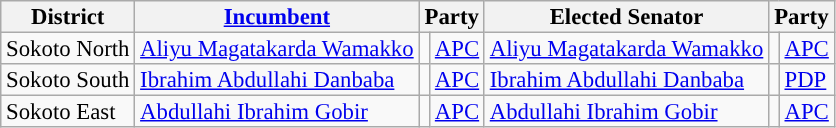<table class="sortable wikitable" style="font-size:95%;line-height:14px;">
<tr>
<th class="unsortable">District</th>
<th class="unsortable"><a href='#'>Incumbent</a></th>
<th colspan="2">Party</th>
<th class="unsortable">Elected Senator</th>
<th colspan="2">Party</th>
</tr>
<tr>
<td>Sokoto North</td>
<td><a href='#'>Aliyu Magatakarda Wamakko</a></td>
<td style="background:"></td>
<td><a href='#'>APC</a></td>
<td><a href='#'>Aliyu Magatakarda Wamakko</a></td>
<td style="background:"></td>
<td><a href='#'>APC</a></td>
</tr>
<tr>
<td>Sokoto South</td>
<td><a href='#'>Ibrahim Abdullahi Danbaba</a></td>
<td style="background:"></td>
<td><a href='#'>APC</a></td>
<td><a href='#'>Ibrahim Abdullahi Danbaba</a></td>
<td style="background:"></td>
<td><a href='#'>PDP</a></td>
</tr>
<tr>
<td>Sokoto East</td>
<td><a href='#'>Abdullahi Ibrahim Gobir</a></td>
<td style="background:"></td>
<td><a href='#'>APC</a></td>
<td><a href='#'>Abdullahi Ibrahim Gobir</a></td>
<td style="background:"></td>
<td><a href='#'>APC</a></td>
</tr>
</table>
